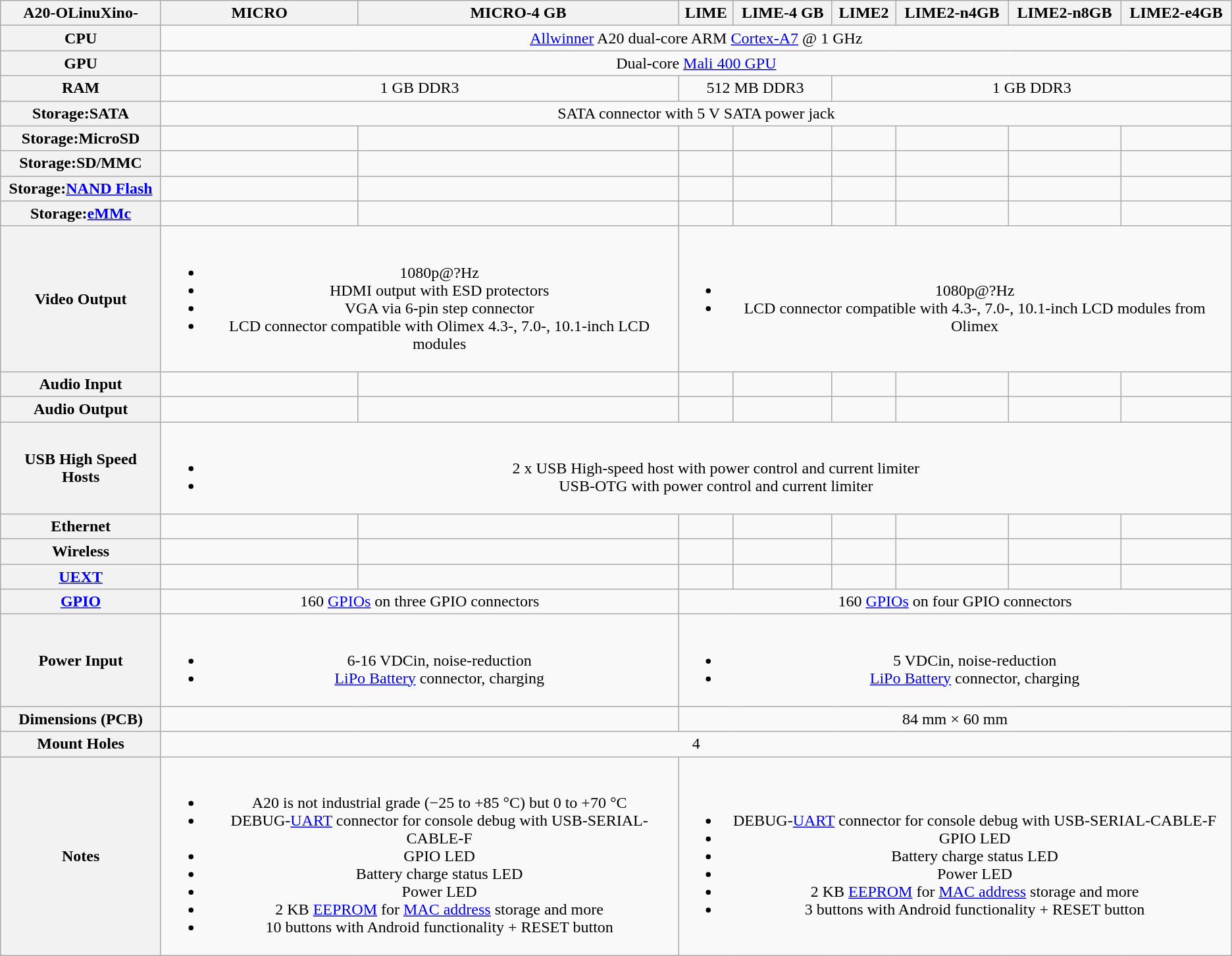<table class="wikitable">
<tr>
<th>A20-OLinuXino-</th>
<th>MICRO</th>
<th>MICRO-4 GB</th>
<th>LIME</th>
<th>LIME-4 GB</th>
<th>LIME2</th>
<th>LIME2-n4GB</th>
<th>LIME2-n8GB</th>
<th>LIME2-e4GB</th>
</tr>
<tr>
<th>CPU</th>
<td colspan="8" style="text-align: center;"><a href='#'>Allwinner</a> A20 dual-core ARM <a href='#'>Cortex-A7</a> @ 1 GHz</td>
</tr>
<tr>
<th>GPU</th>
<td colspan="8" style="text-align: center;">Dual-core <a href='#'>Mali 400 GPU</a></td>
</tr>
<tr>
<th>RAM</th>
<td colspan="2" style="text-align: center;">1 GB DDR3</td>
<td colspan="2" style="text-align: center;">512 MB DDR3</td>
<td colspan="4" style="text-align: center;">1 GB DDR3</td>
</tr>
<tr>
<th>Storage:SATA</th>
<td colspan="8" style="text-align: center;">SATA connector with 5 V SATA power jack</td>
</tr>
<tr>
<th>Storage:MicroSD</th>
<td></td>
<td></td>
<td></td>
<td></td>
<td></td>
<td></td>
<td></td>
<td></td>
</tr>
<tr>
<th>Storage:SD/MMC</th>
<td></td>
<td></td>
<td></td>
<td></td>
<td></td>
<td></td>
<td></td>
<td></td>
</tr>
<tr>
<th>Storage:<a href='#'>NAND Flash</a></th>
<td></td>
<td></td>
<td></td>
<td></td>
<td></td>
<td></td>
<td></td>
<td></td>
</tr>
<tr>
<th>Storage:<a href='#'>eMMc</a></th>
<td></td>
<td></td>
<td></td>
<td></td>
<td></td>
<td></td>
<td></td>
<td></td>
</tr>
<tr>
<th>Video Output</th>
<td colspan="2" style="text-align: center;"><br><ul><li>1080p@?Hz</li><li>HDMI output with ESD protectors</li><li>VGA via 6-pin  step connector</li><li>LCD connector compatible with Olimex 4.3-, 7.0-, 10.1-inch LCD modules</li></ul></td>
<td colspan="6" style="text-align: center;"><br><ul><li>1080p@?Hz</li><li>LCD connector compatible with 4.3-, 7.0-, 10.1-inch LCD modules from Olimex</li></ul></td>
</tr>
<tr>
<th>Audio Input</th>
<td></td>
<td></td>
<td></td>
<td></td>
<td></td>
<td></td>
<td></td>
<td></td>
</tr>
<tr>
<th>Audio Output</th>
<td></td>
<td></td>
<td></td>
<td></td>
<td></td>
<td></td>
<td></td>
<td></td>
</tr>
<tr>
<th>USB High Speed Hosts</th>
<td colspan="8" style="text-align: center;"><br><ul><li>2 x USB High-speed host with power control and current limiter</li><li>USB-OTG with power control and current limiter</li></ul></td>
</tr>
<tr>
<th>Ethernet</th>
<td></td>
<td></td>
<td></td>
<td></td>
<td></td>
<td></td>
<td></td>
<td></td>
</tr>
<tr>
<th>Wireless</th>
<td></td>
<td></td>
<td></td>
<td></td>
<td></td>
<td></td>
<td></td>
<td></td>
</tr>
<tr>
<th><a href='#'>UEXT</a></th>
<td></td>
<td></td>
<td></td>
<td></td>
<td></td>
<td></td>
<td></td>
<td></td>
</tr>
<tr>
<th><a href='#'>GPIO</a></th>
<td colspan="2" style="text-align: center;">160 <a href='#'>GPIOs</a> on three GPIO connectors</td>
<td colspan="6" style="text-align: center;">160 <a href='#'>GPIOs</a> on four GPIO connectors</td>
</tr>
<tr>
<th>Power Input</th>
<td colspan="2" style="text-align: center;"><br><ul><li>6-16 VDCin, noise-reduction</li><li><a href='#'>LiPo Battery</a> connector, charging</li></ul></td>
<td colspan="6" style="text-align: center;"><br><ul><li>5 VDCin, noise-reduction</li><li><a href='#'>LiPo Battery</a> connector, charging</li></ul></td>
</tr>
<tr>
<th>Dimensions (PCB)</th>
<td colspan="2" style="text-align: center;"></td>
<td colspan="6" style="text-align: center;">84 mm × 60 mm</td>
</tr>
<tr>
<th>Mount Holes</th>
<td colspan="8" style="text-align: center;">4</td>
</tr>
<tr>
<th>Notes</th>
<td colspan="2" style="text-align: center;"><br><ul><li>A20 is not industrial grade (−25 to +85 °C) but 0 to +70 °C</li><li>DEBUG-<a href='#'>UART</a> connector for console debug with USB-SERIAL-CABLE-F</li><li>GPIO LED</li><li>Battery charge status LED</li><li>Power LED</li><li>2 KB <a href='#'>EEPROM</a> for <a href='#'>MAC address</a> storage and more</li><li>10 buttons with Android functionality + RESET button</li></ul></td>
<td colspan="6" style="text-align: center;"><br><ul><li>DEBUG-<a href='#'>UART</a> connector for console debug with USB-SERIAL-CABLE-F</li><li>GPIO LED</li><li>Battery charge status LED</li><li>Power LED</li><li>2 KB <a href='#'>EEPROM</a> for <a href='#'>MAC address</a> storage and more</li><li>3 buttons with Android functionality + RESET button</li></ul></td>
</tr>
</table>
